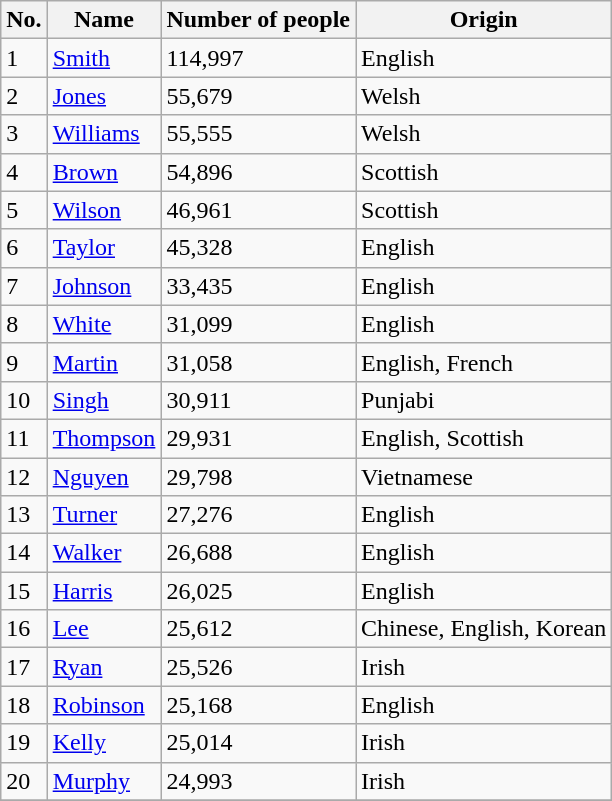<table class="wikitable">
<tr>
<th>No.</th>
<th>Name</th>
<th>Number of people</th>
<th>Origin</th>
</tr>
<tr>
<td>1</td>
<td><a href='#'>Smith</a></td>
<td>114,997</td>
<td>English</td>
</tr>
<tr>
<td>2</td>
<td><a href='#'>Jones</a></td>
<td>55,679</td>
<td>Welsh</td>
</tr>
<tr>
<td>3</td>
<td><a href='#'>Williams</a></td>
<td>55,555</td>
<td>Welsh</td>
</tr>
<tr>
<td>4</td>
<td><a href='#'>Brown</a></td>
<td>54,896</td>
<td>Scottish</td>
</tr>
<tr>
<td>5</td>
<td><a href='#'>Wilson</a></td>
<td>46,961</td>
<td>Scottish</td>
</tr>
<tr>
<td>6</td>
<td><a href='#'>Taylor</a></td>
<td>45,328</td>
<td>English</td>
</tr>
<tr>
<td>7</td>
<td><a href='#'>Johnson</a></td>
<td>33,435</td>
<td>English</td>
</tr>
<tr>
<td>8</td>
<td><a href='#'>White</a></td>
<td>31,099</td>
<td>English</td>
</tr>
<tr>
<td>9</td>
<td><a href='#'>Martin</a></td>
<td>31,058</td>
<td>English, French</td>
</tr>
<tr>
<td>10</td>
<td><a href='#'>Singh</a></td>
<td>30,911</td>
<td>Punjabi</td>
</tr>
<tr>
<td>11</td>
<td><a href='#'>Thompson</a></td>
<td>29,931</td>
<td>English, Scottish</td>
</tr>
<tr>
<td>12</td>
<td><a href='#'>Nguyen</a></td>
<td>29,798</td>
<td>Vietnamese</td>
</tr>
<tr>
<td>13</td>
<td><a href='#'>Turner</a></td>
<td>27,276</td>
<td>English</td>
</tr>
<tr>
<td>14</td>
<td><a href='#'>Walker</a></td>
<td>26,688</td>
<td>English</td>
</tr>
<tr>
<td>15</td>
<td><a href='#'>Harris</a></td>
<td>26,025</td>
<td>English</td>
</tr>
<tr>
<td>16</td>
<td><a href='#'>Lee</a></td>
<td>25,612</td>
<td>Chinese, English, Korean</td>
</tr>
<tr>
<td>17</td>
<td><a href='#'>Ryan</a></td>
<td>25,526</td>
<td>Irish</td>
</tr>
<tr>
<td>18</td>
<td><a href='#'>Robinson</a></td>
<td>25,168</td>
<td>English</td>
</tr>
<tr>
<td>19</td>
<td><a href='#'>Kelly</a></td>
<td>25,014</td>
<td>Irish</td>
</tr>
<tr>
<td>20</td>
<td><a href='#'>Murphy</a></td>
<td>24,993</td>
<td>Irish</td>
</tr>
<tr>
</tr>
</table>
